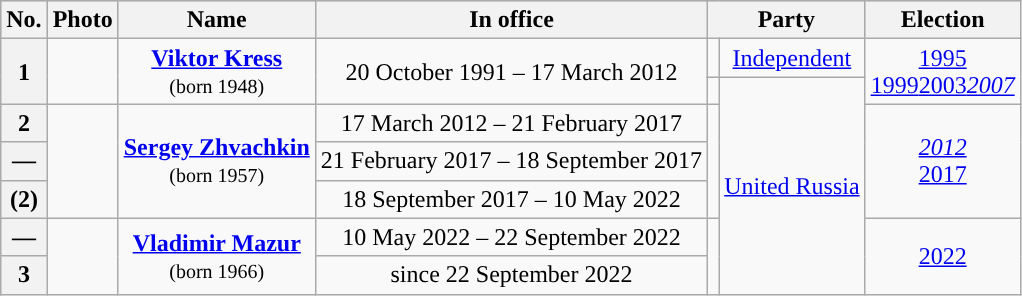<table class="wikitable" style="text-align:center">
<tr style="background:#cccccc">
<th>No.</th>
<th>Photo</th>
<th>Name</th>
<th>In office</th>
<th colspan=2>Party</th>
<th>Election</th>
</tr>
<tr>
<th rowspan=2>1</th>
<td rowspan=2></td>
<td rowspan=2><strong><a href='#'>Viktor Kress</a></strong><br><small>(born 1948)</small></td>
<td rowspan=2>20 October 1991 – 17 March 2012</td>
<td style="background: "></td>
<td><a href='#'>Independent</a></td>
<td rowspan=2><a href='#'>1995</a><br><a href='#'>1999</a><a href='#'>2003</a><em><a href='#'>2007</a></em></td>
</tr>
<tr>
<td style="background: "></td>
<td rowspan=6><a href='#'>United Russia</a></td>
</tr>
<tr>
<th>2</th>
<td rowspan=3></td>
<td rowspan=3><strong><a href='#'>Sergey Zhvachkin</a></strong><br><small>(born 1957)</small></td>
<td>17 March 2012 – 21 February 2017</td>
<td rowspan=3; style="background: "></td>
<td rowspan=3><em><a href='#'>2012</a></em><br><a href='#'>2017</a></td>
</tr>
<tr>
<th>—</th>
<td>21 February 2017 – 18 September 2017</td>
</tr>
<tr>
<th>(2)</th>
<td>18 September 2017 – 10 May 2022</td>
</tr>
<tr>
<th>—</th>
<td rowspan=2></td>
<td rowspan=2><strong><a href='#'>Vladimir Mazur</a></strong><br><small>(born 1966)</small></td>
<td>10 May 2022 – 22 September 2022</td>
<td rowspan=2; style="background: "></td>
<td rowspan=2><a href='#'>2022</a></td>
</tr>
<tr>
<th>3</th>
<td>since 22 September 2022</td>
</tr>
</table>
